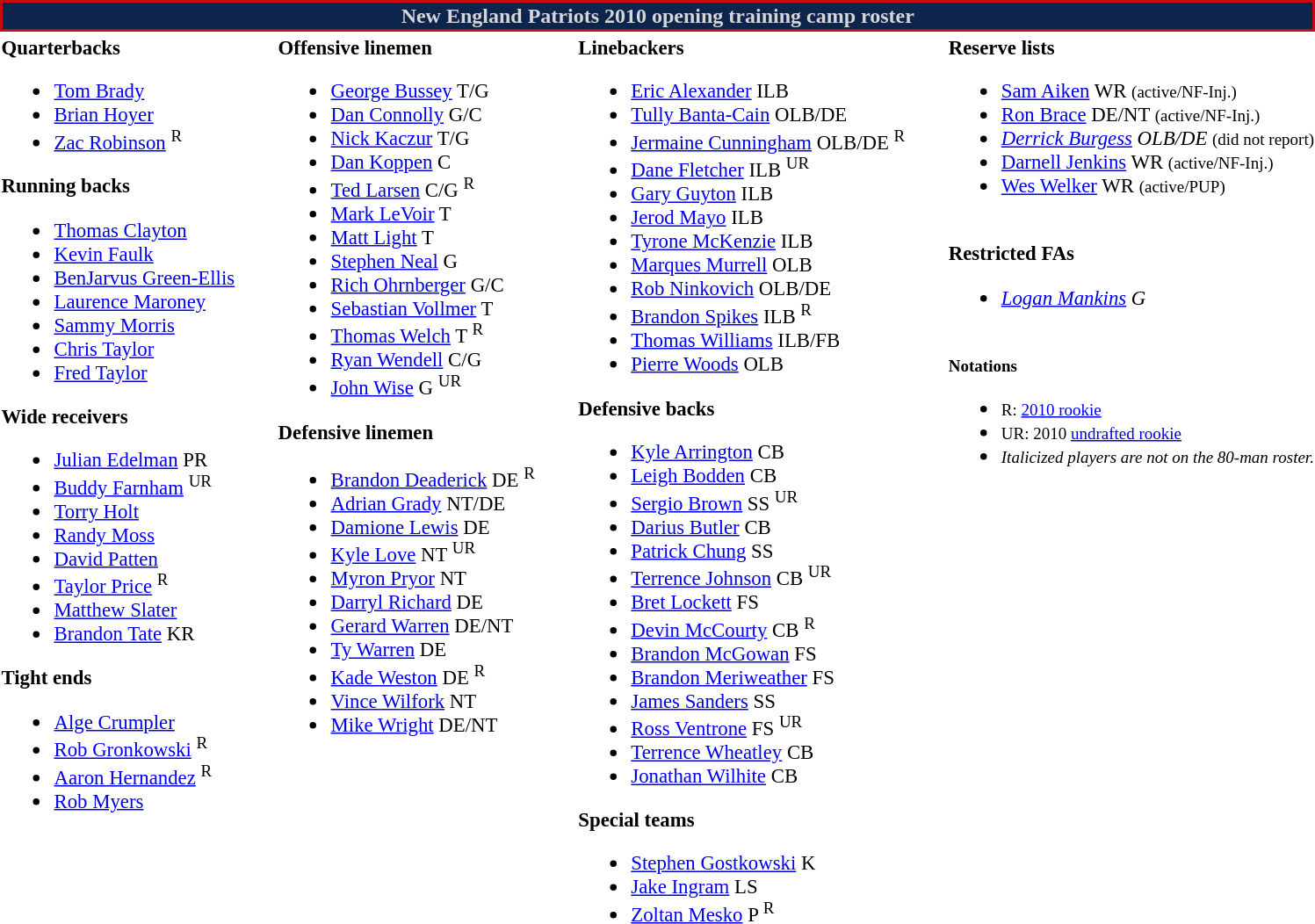<table class="toccolours" style="text-align: left;">
<tr>
<th colspan="9" style="background-color: #0d254c; color: #d6d6d6; text-align: center; border:2px solid #C80815;">New England Patriots 2010 opening training camp roster</th>
</tr>
<tr>
<td style="font-size: 95%;" valign="top"><strong>Quarterbacks</strong><br><ul><li> <a href='#'>Tom Brady</a></li><li> <a href='#'>Brian Hoyer</a></li><li> <a href='#'>Zac Robinson</a> <sup>R</sup></li></ul><strong>Running backs</strong><ul><li> <a href='#'>Thomas Clayton</a></li><li> <a href='#'>Kevin Faulk</a></li><li> <a href='#'>BenJarvus Green-Ellis</a></li><li> <a href='#'>Laurence Maroney</a></li><li> <a href='#'>Sammy Morris</a></li><li> <a href='#'>Chris Taylor</a></li><li> <a href='#'>Fred Taylor</a></li></ul><strong>Wide receivers</strong><ul><li> <a href='#'>Julian Edelman</a> PR</li><li> <a href='#'>Buddy Farnham</a> <sup>UR</sup></li><li> <a href='#'>Torry Holt</a></li><li> <a href='#'>Randy Moss</a></li><li> <a href='#'>David Patten</a></li><li> <a href='#'>Taylor Price</a> <sup>R</sup></li><li> <a href='#'>Matthew Slater</a></li><li> <a href='#'>Brandon Tate</a> KR</li></ul><strong>Tight ends</strong><ul><li> <a href='#'>Alge Crumpler</a></li><li> <a href='#'>Rob Gronkowski</a> <sup>R</sup></li><li> <a href='#'>Aaron Hernandez</a> <sup>R</sup></li><li> <a href='#'>Rob Myers</a></li></ul></td>
<td style="width: 25px;"></td>
<td style="font-size: 95%;" valign="top"><strong>Offensive linemen</strong><br><ul><li> <a href='#'>George Bussey</a> T/G</li><li> <a href='#'>Dan Connolly</a> G/C</li><li> <a href='#'>Nick Kaczur</a> T/G</li><li> <a href='#'>Dan Koppen</a> C</li><li> <a href='#'>Ted Larsen</a> C/G <sup>R</sup></li><li> <a href='#'>Mark LeVoir</a> T</li><li> <a href='#'>Matt Light</a> T</li><li> <a href='#'>Stephen Neal</a> G</li><li> <a href='#'>Rich Ohrnberger</a> G/C</li><li> <a href='#'>Sebastian Vollmer</a> T</li><li> <a href='#'>Thomas Welch</a> T <sup>R</sup></li><li> <a href='#'>Ryan Wendell</a> C/G</li><li> <a href='#'>John Wise</a> G <sup>UR</sup></li></ul><strong>Defensive linemen</strong><ul><li> <a href='#'>Brandon Deaderick</a> DE <sup>R</sup></li><li> <a href='#'>Adrian Grady</a> NT/DE</li><li> <a href='#'>Damione Lewis</a> DE</li><li> <a href='#'>Kyle Love</a> NT <sup>UR</sup></li><li> <a href='#'>Myron Pryor</a> NT</li><li> <a href='#'>Darryl Richard</a> DE</li><li> <a href='#'>Gerard Warren</a> DE/NT</li><li> <a href='#'>Ty Warren</a> DE</li><li> <a href='#'>Kade Weston</a> DE <sup>R</sup></li><li> <a href='#'>Vince Wilfork</a> NT</li><li> <a href='#'>Mike Wright</a> DE/NT</li></ul></td>
<td style="width: 25px;"></td>
<td style="font-size: 95%;" valign="top"><strong>Linebackers</strong><br><ul><li> <a href='#'>Eric Alexander</a> ILB</li><li> <a href='#'>Tully Banta-Cain</a> OLB/DE</li><li> <a href='#'>Jermaine Cunningham</a> OLB/DE <sup>R</sup></li><li> <a href='#'>Dane Fletcher</a> ILB <sup>UR</sup></li><li> <a href='#'>Gary Guyton</a> ILB</li><li> <a href='#'>Jerod Mayo</a> ILB</li><li> <a href='#'>Tyrone McKenzie</a> ILB</li><li> <a href='#'>Marques Murrell</a> OLB</li><li> <a href='#'>Rob Ninkovich</a> OLB/DE</li><li> <a href='#'>Brandon Spikes</a> ILB <sup>R</sup></li><li> <a href='#'>Thomas Williams</a> ILB/FB</li><li> <a href='#'>Pierre Woods</a> OLB</li></ul><strong>Defensive backs</strong><ul><li> <a href='#'>Kyle Arrington</a> CB</li><li> <a href='#'>Leigh Bodden</a> CB</li><li> <a href='#'>Sergio Brown</a> SS <sup>UR</sup></li><li> <a href='#'>Darius Butler</a> CB</li><li> <a href='#'>Patrick Chung</a> SS</li><li> <a href='#'>Terrence Johnson</a> CB <sup>UR</sup></li><li> <a href='#'>Bret Lockett</a> FS</li><li> <a href='#'>Devin McCourty</a> CB <sup>R</sup></li><li> <a href='#'>Brandon McGowan</a> FS</li><li> <a href='#'>Brandon Meriweather</a> FS</li><li> <a href='#'>James Sanders</a> SS</li><li> <a href='#'>Ross Ventrone</a> FS <sup>UR</sup></li><li> <a href='#'>Terrence Wheatley</a> CB</li><li> <a href='#'>Jonathan Wilhite</a> CB</li></ul><strong>Special teams</strong><ul><li> <a href='#'>Stephen Gostkowski</a> K</li><li> <a href='#'>Jake Ingram</a> LS</li><li> <a href='#'>Zoltan Mesko</a> P <sup>R</sup></li></ul></td>
<td style="width: 25px;"></td>
<td style="font-size: 95%;" valign="top"><strong>Reserve lists</strong><br><ul><li> <a href='#'>Sam Aiken</a> WR <small>(active/NF-Inj.)</small> </li><li> <a href='#'>Ron Brace</a> DE/NT <small>(active/NF-Inj.)</small> </li><li> <em><a href='#'>Derrick Burgess</a> OLB/DE</em> <small>(did not report)</small></li><li> <a href='#'>Darnell Jenkins</a> WR <small>(active/NF-Inj.)</small> </li><li> <a href='#'>Wes Welker</a> WR <small>(active/PUP)</small> </li></ul><br>
<strong>Restricted FAs</strong><ul><li> <em><a href='#'>Logan Mankins</a> G</em></li></ul><br>
<small><strong>Notations</strong></small><ul><li><small>R: <a href='#'>2010 rookie</a></small></li><li><small>UR: 2010 <a href='#'>undrafted rookie</a></small></li><li><small><em>Italicized players are not on the 80-man roster.</em></small></li></ul></td>
</tr>
<tr>
</tr>
</table>
